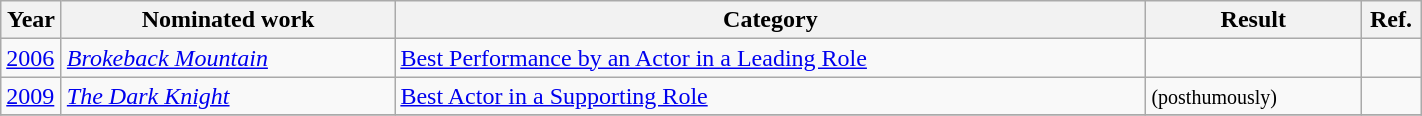<table class="wikitable sortable" width=75%>
<tr>
<th width = 33px>Year</th>
<th>Nominated work</th>
<th>Category</th>
<th>Result</th>
<th width = 33px>Ref.</th>
</tr>
<tr>
<td><a href='#'>2006</a></td>
<td><em><a href='#'>Brokeback Mountain</a></em></td>
<td><a href='#'>Best Performance by an Actor in a Leading Role</a></td>
<td></td>
<td></td>
</tr>
<tr>
<td><a href='#'>2009</a></td>
<td><em><a href='#'>The Dark Knight</a></em></td>
<td><a href='#'>Best Actor in a Supporting Role</a></td>
<td> <small>(posthumously)</small></td>
<td></td>
</tr>
<tr>
</tr>
</table>
